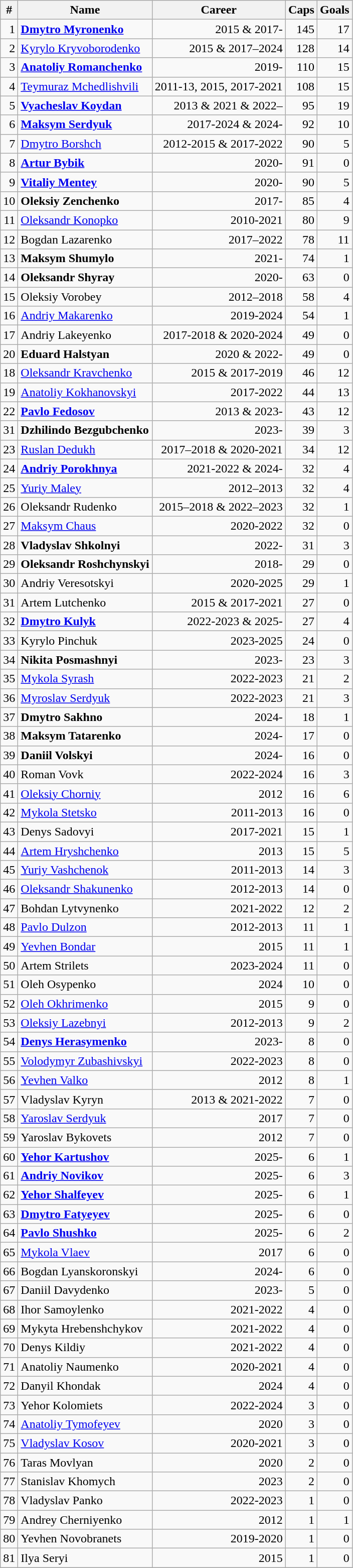<table class="wikitable sortable" style="text-align: right;">
<tr>
<th>#</th>
<th>Name</th>
<th>Career</th>
<th>Caps</th>
<th>Goals</th>
</tr>
<tr>
<td>1</td>
<td align="left"> <strong><a href='#'>Dmytro Myronenko</a></strong></td>
<td>2015 & 2017-</td>
<td>145</td>
<td>17</td>
</tr>
<tr>
<td>2</td>
<td align="left"> <a href='#'>Kyrylo Kryvoborodenko</a></td>
<td>2015 & 2017–2024</td>
<td>128</td>
<td>14</td>
</tr>
<tr>
<td>3</td>
<td align="left"> <strong><a href='#'>Anatoliy Romanchenko</a></strong></td>
<td>2019-</td>
<td>110</td>
<td>15</td>
</tr>
<tr>
<td>4</td>
<td align="left"> <a href='#'>Teymuraz Mchedlishvili</a></td>
<td>2011-13, 2015, 2017-2021</td>
<td>108</td>
<td>15</td>
</tr>
<tr>
<td>5</td>
<td align="left"> <strong><a href='#'>Vyacheslav Koydan</a></strong></td>
<td>2013 & 2021 & 2022–</td>
<td>95</td>
<td>19</td>
</tr>
<tr>
<td>6</td>
<td align="left"> <strong><a href='#'>Maksym Serdyuk</a></strong></td>
<td>2017-2024 & 2024-</td>
<td>92</td>
<td>10</td>
</tr>
<tr>
<td>7</td>
<td align="left"> <a href='#'>Dmytro Borshch</a></td>
<td>2012-2015 & 2017-2022</td>
<td>90</td>
<td>5</td>
</tr>
<tr>
<td>8</td>
<td align="left"> <strong><a href='#'>Artur Bybik</a></strong></td>
<td>2020-</td>
<td>91</td>
<td>0</td>
</tr>
<tr>
<td>9</td>
<td align="left"> <strong><a href='#'>Vitaliy Mentey</a></strong></td>
<td>2020-</td>
<td>90</td>
<td>5</td>
</tr>
<tr>
<td>10</td>
<td align="left"> <strong>Oleksiy Zenchenko</strong></td>
<td>2017-</td>
<td>85</td>
<td>4</td>
</tr>
<tr>
<td>11</td>
<td align="left"> <a href='#'>Oleksandr Konopko</a></td>
<td>2010-2021</td>
<td>80</td>
<td>9</td>
</tr>
<tr>
<td>12</td>
<td align="left"> Bogdan Lazarenko</td>
<td>2017–2022</td>
<td>78</td>
<td>11</td>
</tr>
<tr>
<td>13</td>
<td align="left"> <strong>Maksym Shumylo</strong></td>
<td>2021-</td>
<td>74</td>
<td>1</td>
</tr>
<tr>
<td>14</td>
<td align="left"> <strong>Oleksandr Shyray</strong></td>
<td>2020-</td>
<td>63</td>
<td>0</td>
</tr>
<tr>
<td>15</td>
<td align="left"> Oleksiy Vorobey</td>
<td>2012–2018</td>
<td>58</td>
<td>4</td>
</tr>
<tr>
<td>16</td>
<td align="left"> <a href='#'>Andriy Makarenko</a></td>
<td>2019-2024</td>
<td>54</td>
<td>1</td>
</tr>
<tr>
<td>17</td>
<td align="left"> Andriy Lakeyenko</td>
<td>2017-2018 & 2020-2024</td>
<td>49</td>
<td>0</td>
</tr>
<tr>
<td>20</td>
<td align="left"> <strong>Eduard Halstyan</strong></td>
<td>2020 & 2022-</td>
<td>49</td>
<td>0</td>
</tr>
<tr>
<td>18</td>
<td align="left"> <a href='#'>Oleksandr Kravchenko</a></td>
<td>2015 & 2017-2019</td>
<td>46</td>
<td>12</td>
</tr>
<tr>
<td>19</td>
<td align="left"> <a href='#'>Anatoliy Kokhanovskyi</a></td>
<td>2017-2022</td>
<td>44</td>
<td>13</td>
</tr>
<tr>
<td>22</td>
<td align="left"> <strong><a href='#'>Pavlo Fedosov</a></strong></td>
<td>2013 & 2023-</td>
<td>43</td>
<td>12</td>
</tr>
<tr>
<td>31</td>
<td align="left"> <strong>Dzhilindo Bezgubchenko</strong></td>
<td>2023-</td>
<td>39</td>
<td>3</td>
</tr>
<tr>
<td>23</td>
<td align="left"> <a href='#'>Ruslan Dedukh</a></td>
<td>2017–2018 & 2020-2021</td>
<td>34</td>
<td>12</td>
</tr>
<tr>
<td>24</td>
<td align="left"> <strong><a href='#'>Andriy Porokhnya</a></strong></td>
<td>2021-2022 & 2024-</td>
<td>32</td>
<td>4</td>
</tr>
<tr>
<td>25</td>
<td align="left"> <a href='#'>Yuriy Maley</a></td>
<td>2012–2013</td>
<td>32</td>
<td>4</td>
</tr>
<tr>
<td>26</td>
<td align="left"> Oleksandr Rudenko</td>
<td>2015–2018 & 2022–2023</td>
<td>32</td>
<td>1</td>
</tr>
<tr>
<td>27</td>
<td align="left"> <a href='#'>Maksym Chaus</a></td>
<td>2020-2022</td>
<td>32</td>
<td>0</td>
</tr>
<tr>
<td>28</td>
<td align="left"> <strong>Vladyslav Shkolnyi</strong></td>
<td>2022-</td>
<td>31</td>
<td>3</td>
</tr>
<tr>
<td>29</td>
<td align="left"> <strong>Oleksandr Roshchynskyi</strong></td>
<td>2018-</td>
<td>29</td>
<td>0</td>
</tr>
<tr>
<td>30</td>
<td align="left"> Andriy Veresotskyi</td>
<td>2020-2025</td>
<td>29</td>
<td>1</td>
</tr>
<tr>
<td>31</td>
<td align="left"> Artem Lutchenko</td>
<td>2015 & 2017-2021</td>
<td>27</td>
<td>0</td>
</tr>
<tr>
<td>32</td>
<td align="left"> <strong><a href='#'>Dmytro Kulyk</a></strong></td>
<td>2022-2023 & 2025-</td>
<td>27</td>
<td>4</td>
</tr>
<tr>
<td>33</td>
<td align="left"> Kyrylo Pinchuk</td>
<td>2023-2025</td>
<td>24</td>
<td>0</td>
</tr>
<tr>
<td>34</td>
<td align="left"> <strong>Nikita Posmashnyi</strong></td>
<td>2023-</td>
<td>23</td>
<td>3</td>
</tr>
<tr>
<td>35</td>
<td align="left"> <a href='#'>Mykola Syrash</a></td>
<td>2022-2023</td>
<td>21</td>
<td>2</td>
</tr>
<tr>
<td>36</td>
<td align="left"> <a href='#'>Myroslav Serdyuk</a></td>
<td>2022-2023</td>
<td>21</td>
<td>3</td>
</tr>
<tr>
<td>37</td>
<td align="left"> <strong>Dmytro Sakhno</strong></td>
<td>2024-</td>
<td>18</td>
<td>1</td>
</tr>
<tr>
<td>38</td>
<td align="left"> <strong>Maksym Tatarenko</strong></td>
<td>2024-</td>
<td>17</td>
<td>0</td>
</tr>
<tr>
<td>39</td>
<td align="left"> <strong>Daniil Volskyi</strong></td>
<td>2024-</td>
<td>16</td>
<td>0</td>
</tr>
<tr>
<td>40</td>
<td align="left"> Roman Vovk</td>
<td>2022-2024</td>
<td>16</td>
<td>3</td>
</tr>
<tr>
<td>41</td>
<td align="left"> <a href='#'>Oleksiy Chorniy</a></td>
<td>2012</td>
<td>16</td>
<td>6</td>
</tr>
<tr>
<td>42</td>
<td align="left"> <a href='#'>Mykola Stetsko</a></td>
<td>2011-2013</td>
<td>16</td>
<td>0</td>
</tr>
<tr>
<td>43</td>
<td align="left"> Denys Sadovyi</td>
<td>2017-2021</td>
<td>15</td>
<td>1</td>
</tr>
<tr>
<td>44</td>
<td align="left"> <a href='#'>Artem Hryshchenko</a></td>
<td>2013</td>
<td>15</td>
<td>5</td>
</tr>
<tr>
<td>45</td>
<td align="left"> <a href='#'>Yuriy Vashchenok</a></td>
<td>2011-2013</td>
<td>14</td>
<td>3</td>
</tr>
<tr>
<td>46</td>
<td align="left"> <a href='#'>Oleksandr Shakunenko</a></td>
<td>2012-2013</td>
<td>14</td>
<td>0</td>
</tr>
<tr>
<td>47</td>
<td align="left"> Bohdan Lytvynenko</td>
<td>2021-2022</td>
<td>12</td>
<td>2</td>
</tr>
<tr>
<td>48</td>
<td align="left"> <a href='#'>Pavlo Dulzon</a></td>
<td>2012-2013</td>
<td>11</td>
<td>1</td>
</tr>
<tr>
<td>49</td>
<td align="left"> <a href='#'>Yevhen Bondar</a></td>
<td>2015</td>
<td>11</td>
<td>1</td>
</tr>
<tr>
<td>50</td>
<td align="left"> Artem Strilets</td>
<td>2023-2024</td>
<td>11</td>
<td>0</td>
</tr>
<tr>
<td>51</td>
<td align="left"> Oleh Osypenko</td>
<td>2024</td>
<td>10</td>
<td>0</td>
</tr>
<tr>
<td>52</td>
<td align="left"> <a href='#'>Oleh Okhrimenko</a></td>
<td>2015</td>
<td>9</td>
<td>0</td>
</tr>
<tr>
<td>53</td>
<td align="left"> <a href='#'>Oleksiy Lazebnyi</a></td>
<td>2012-2013</td>
<td>9</td>
<td>2</td>
</tr>
<tr>
<td>54</td>
<td align="left"> <strong><a href='#'>Denys Herasymenko</a></strong></td>
<td>2023-</td>
<td>8</td>
<td>0</td>
</tr>
<tr>
<td>55</td>
<td align="left"> <a href='#'>Volodymyr Zubashivskyi</a></td>
<td>2022-2023</td>
<td>8</td>
<td>0</td>
</tr>
<tr>
<td>56</td>
<td align="left"> <a href='#'>Yevhen Valko</a></td>
<td>2012</td>
<td>8</td>
<td>1</td>
</tr>
<tr>
<td>57</td>
<td align="left"> Vladyslav Kyryn</td>
<td>2013 & 2021-2022</td>
<td>7</td>
<td>0</td>
</tr>
<tr>
<td>58</td>
<td align="left"> <a href='#'>Yaroslav Serdyuk</a></td>
<td>2017</td>
<td>7</td>
<td>0</td>
</tr>
<tr>
<td>59</td>
<td align="left"> Yaroslav Bykovets</td>
<td>2012</td>
<td>7</td>
<td>0</td>
</tr>
<tr>
<td>60</td>
<td align="left"> <strong><a href='#'>Yehor Kartushov</a></strong></td>
<td>2025-</td>
<td>6</td>
<td>1</td>
</tr>
<tr>
<td>61</td>
<td align="left"> <strong><a href='#'>Andriy Novikov</a></strong></td>
<td>2025-</td>
<td>6</td>
<td>3</td>
</tr>
<tr>
<td>62</td>
<td align="left"> <strong><a href='#'>Yehor Shalfeyev</a></strong></td>
<td>2025-</td>
<td>6</td>
<td>1</td>
</tr>
<tr>
<td>63</td>
<td align="left"> <strong><a href='#'>Dmytro Fatyeyev</a></strong></td>
<td>2025-</td>
<td>6</td>
<td>0</td>
</tr>
<tr>
<td>64</td>
<td align="left"> <strong><a href='#'>Pavlo Shushko</a></strong></td>
<td>2025-</td>
<td>6</td>
<td>2</td>
</tr>
<tr>
<td>65</td>
<td align="left"> <a href='#'>Mykola Vlaev</a></td>
<td>2017</td>
<td>6</td>
<td>0</td>
</tr>
<tr>
<td>66</td>
<td align="left"> Bogdan Lyanskoronskyi</td>
<td>2024-</td>
<td>6</td>
<td>0</td>
</tr>
<tr>
<td>67</td>
<td align="left"> Daniil Davydenko</td>
<td>2023-</td>
<td>5</td>
<td>0</td>
</tr>
<tr>
<td>68</td>
<td align="left"> Ihor Samoylenko</td>
<td>2021-2022</td>
<td>4</td>
<td>0</td>
</tr>
<tr>
<td>69</td>
<td align="left"> Mykyta Hrebenshchykov</td>
<td>2021-2022</td>
<td>4</td>
<td>0</td>
</tr>
<tr>
<td>70</td>
<td align="left"> Denys Kildiy</td>
<td>2021-2022</td>
<td>4</td>
<td>0</td>
</tr>
<tr>
<td>71</td>
<td align="left"> Anatoliy Naumenko</td>
<td>2020-2021</td>
<td>4</td>
<td>0</td>
</tr>
<tr>
<td>72</td>
<td align="left"> Danyil Khondak</td>
<td>2024</td>
<td>4</td>
<td>0</td>
</tr>
<tr>
<td>73</td>
<td align="left"> Yehor Kolomiets</td>
<td>2022-2024</td>
<td>3</td>
<td>0</td>
</tr>
<tr>
<td>74</td>
<td align="left"> <a href='#'>Anatoliy Tymofeyev</a></td>
<td>2020</td>
<td>3</td>
<td>0</td>
</tr>
<tr>
<td>75</td>
<td align="left"> <a href='#'>Vladyslav Kosov</a></td>
<td>2020-2021</td>
<td>3</td>
<td>0</td>
</tr>
<tr>
<td>76</td>
<td align="left"> Taras Movlyan</td>
<td>2020</td>
<td>2</td>
<td>0</td>
</tr>
<tr>
<td>77</td>
<td align="left"> Stanislav Khomych</td>
<td>2023</td>
<td>2</td>
<td>0</td>
</tr>
<tr>
<td>78</td>
<td align="left"> Vladyslav Panko</td>
<td>2022-2023</td>
<td>1</td>
<td>0</td>
</tr>
<tr>
<td>79</td>
<td align="left"> Andrey Cherniyenko</td>
<td>2012</td>
<td>1</td>
<td>1</td>
</tr>
<tr>
<td>80</td>
<td align="left"> Yevhen Novobranets</td>
<td>2019-2020</td>
<td>1</td>
<td>0</td>
</tr>
<tr>
<td>81</td>
<td align="left"> Ilya Seryi</td>
<td>2015</td>
<td>1</td>
<td>0</td>
</tr>
<tr>
</tr>
</table>
